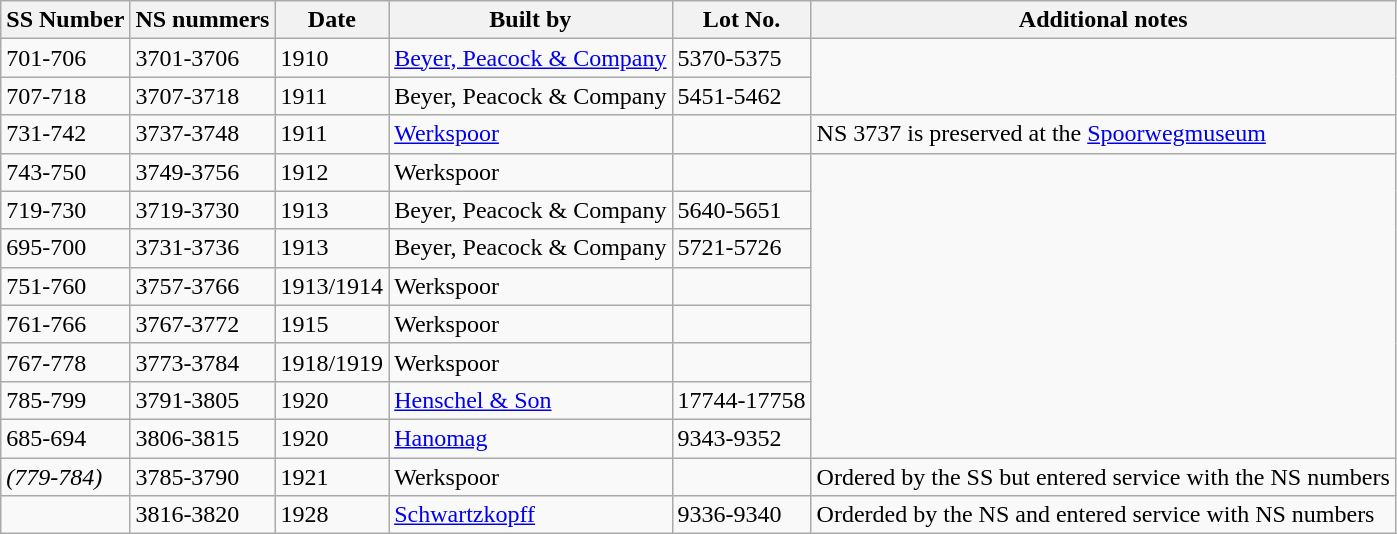<table class="wikitable" style="float">
<tr>
<th>SS Number</th>
<th>NS nummers</th>
<th>Date</th>
<th>Built by</th>
<th>Lot No.</th>
<th>Additional notes</th>
</tr>
<tr>
<td>701-706</td>
<td>3701-3706</td>
<td>1910</td>
<td><a href='#'>Beyer, Peacock & Company</a></td>
<td>5370-5375</td>
</tr>
<tr>
<td>707-718</td>
<td>3707-3718</td>
<td>1911</td>
<td>Beyer, Peacock & Company</td>
<td>5451-5462</td>
</tr>
<tr>
<td>731-742</td>
<td>3737-3748</td>
<td>1911</td>
<td><a href='#'>Werkspoor</a></td>
<td></td>
<td>NS 3737 is preserved at the <a href='#'>Spoorwegmuseum</a></td>
</tr>
<tr>
<td>743-750</td>
<td>3749-3756</td>
<td>1912</td>
<td>Werkspoor</td>
<td></td>
</tr>
<tr>
<td>719-730</td>
<td>3719-3730</td>
<td>1913</td>
<td>Beyer, Peacock & Company</td>
<td>5640-5651</td>
</tr>
<tr>
<td>695-700</td>
<td>3731-3736</td>
<td>1913</td>
<td>Beyer, Peacock & Company</td>
<td>5721-5726</td>
</tr>
<tr>
<td>751-760</td>
<td>3757-3766</td>
<td>1913/1914</td>
<td>Werkspoor</td>
<td></td>
</tr>
<tr>
<td>761-766</td>
<td>3767-3772</td>
<td>1915</td>
<td>Werkspoor</td>
<td></td>
</tr>
<tr>
<td>767-778</td>
<td>3773-3784</td>
<td>1918/1919</td>
<td>Werkspoor</td>
<td></td>
</tr>
<tr>
<td>785-799</td>
<td>3791-3805</td>
<td>1920</td>
<td><a href='#'>Henschel & Son</a></td>
<td>17744-17758</td>
</tr>
<tr>
<td>685-694</td>
<td>3806-3815</td>
<td>1920</td>
<td><a href='#'>Hanomag</a></td>
<td>9343-9352</td>
</tr>
<tr>
<td><em>(779-784)</em></td>
<td>3785-3790</td>
<td>1921</td>
<td>Werkspoor</td>
<td></td>
<td>Ordered by the SS but entered service with the NS numbers</td>
</tr>
<tr>
<td></td>
<td>3816-3820</td>
<td>1928</td>
<td><a href='#'>Schwartzkopff</a></td>
<td>9336-9340</td>
<td>Orderded by the NS and entered service with NS numbers</td>
</tr>
</table>
